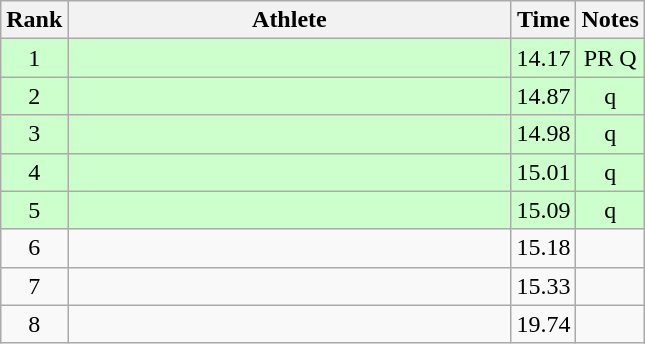<table class="wikitable" style="text-align:center">
<tr>
<th>Rank</th>
<th Style="width:18em">Athlete</th>
<th>Time</th>
<th>Notes</th>
</tr>
<tr style="background:#cfc">
<td>1</td>
<td style="text-align:left"></td>
<td>14.17</td>
<td>PR Q</td>
</tr>
<tr style="background:#cfc">
<td>2</td>
<td style="text-align:left"></td>
<td>14.87</td>
<td>q</td>
</tr>
<tr style="background:#cfc">
<td>3</td>
<td style="text-align:left"></td>
<td>14.98</td>
<td>q</td>
</tr>
<tr style="background:#cfc">
<td>4</td>
<td style="text-align:left"></td>
<td>15.01</td>
<td>q</td>
</tr>
<tr style="background:#cfc">
<td>5</td>
<td style="text-align:left"></td>
<td>15.09</td>
<td>q</td>
</tr>
<tr>
<td>6</td>
<td style="text-align:left"></td>
<td>15.18</td>
<td></td>
</tr>
<tr>
<td>7</td>
<td style="text-align:left"></td>
<td>15.33</td>
<td></td>
</tr>
<tr>
<td>8</td>
<td style="text-align:left"></td>
<td>19.74</td>
<td></td>
</tr>
</table>
